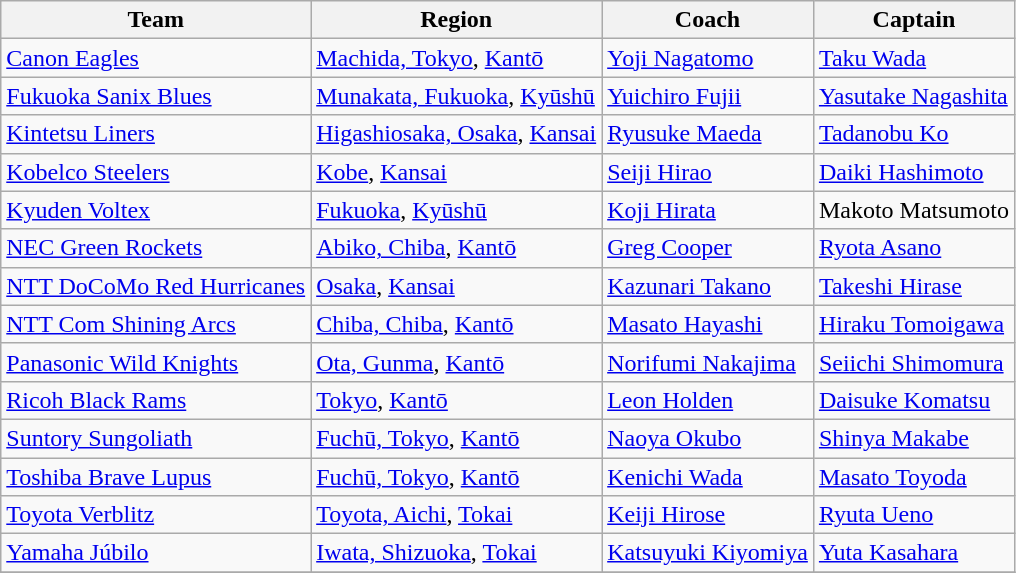<table class = "wikitable">
<tr>
<th>Team</th>
<th>Region</th>
<th>Coach</th>
<th>Captain</th>
</tr>
<tr>
<td><a href='#'>Canon Eagles</a></td>
<td><a href='#'>Machida, Tokyo</a>, <a href='#'>Kantō</a></td>
<td> <a href='#'>Yoji Nagatomo</a></td>
<td> <a href='#'>Taku Wada</a></td>
</tr>
<tr>
<td><a href='#'>Fukuoka Sanix Blues</a></td>
<td><a href='#'>Munakata, Fukuoka</a>, <a href='#'>Kyūshū</a></td>
<td> <a href='#'>Yuichiro Fujii</a></td>
<td> <a href='#'>Yasutake Nagashita</a></td>
</tr>
<tr>
<td><a href='#'>Kintetsu Liners</a></td>
<td><a href='#'>Higashiosaka, Osaka</a>, <a href='#'>Kansai</a></td>
<td> <a href='#'>Ryusuke Maeda</a></td>
<td> <a href='#'>Tadanobu Ko</a></td>
</tr>
<tr>
<td><a href='#'>Kobelco Steelers</a></td>
<td><a href='#'>Kobe</a>, <a href='#'>Kansai</a></td>
<td> <a href='#'>Seiji Hirao</a></td>
<td> <a href='#'>Daiki Hashimoto</a></td>
</tr>
<tr>
<td><a href='#'>Kyuden Voltex</a></td>
<td><a href='#'>Fukuoka</a>, <a href='#'>Kyūshū</a></td>
<td> <a href='#'>Koji Hirata</a></td>
<td> Makoto Matsumoto</td>
</tr>
<tr>
<td><a href='#'>NEC Green Rockets</a></td>
<td><a href='#'>Abiko, Chiba</a>, <a href='#'>Kantō</a></td>
<td> <a href='#'>Greg Cooper</a></td>
<td> <a href='#'>Ryota Asano</a></td>
</tr>
<tr>
<td><a href='#'>NTT DoCoMo Red Hurricanes</a></td>
<td><a href='#'>Osaka</a>, <a href='#'>Kansai</a></td>
<td> <a href='#'>Kazunari Takano</a></td>
<td> <a href='#'>Takeshi Hirase</a></td>
</tr>
<tr>
<td><a href='#'>NTT Com Shining Arcs</a></td>
<td><a href='#'>Chiba, Chiba</a>, <a href='#'>Kantō</a></td>
<td> <a href='#'>Masato Hayashi</a></td>
<td> <a href='#'>Hiraku Tomoigawa</a></td>
</tr>
<tr>
<td><a href='#'>Panasonic Wild Knights</a></td>
<td><a href='#'>Ota, Gunma</a>, <a href='#'>Kantō</a></td>
<td> <a href='#'>Norifumi Nakajima</a></td>
<td> <a href='#'>Seiichi Shimomura</a></td>
</tr>
<tr>
<td><a href='#'>Ricoh Black Rams</a></td>
<td><a href='#'>Tokyo</a>, <a href='#'>Kantō</a></td>
<td> <a href='#'>Leon Holden</a></td>
<td> <a href='#'>Daisuke Komatsu</a></td>
</tr>
<tr>
<td><a href='#'>Suntory Sungoliath</a></td>
<td><a href='#'>Fuchū, Tokyo</a>, <a href='#'>Kantō</a></td>
<td> <a href='#'>Naoya Okubo</a></td>
<td> <a href='#'>Shinya Makabe</a></td>
</tr>
<tr>
<td><a href='#'>Toshiba Brave Lupus</a></td>
<td><a href='#'>Fuchū, Tokyo</a>, <a href='#'>Kantō</a></td>
<td> <a href='#'>Kenichi Wada</a></td>
<td> <a href='#'>Masato Toyoda</a></td>
</tr>
<tr>
<td><a href='#'>Toyota Verblitz</a></td>
<td><a href='#'>Toyota, Aichi</a>, <a href='#'>Tokai</a></td>
<td> <a href='#'>Keiji Hirose</a></td>
<td> <a href='#'>Ryuta Ueno</a></td>
</tr>
<tr>
<td><a href='#'>Yamaha Júbilo</a></td>
<td><a href='#'>Iwata, Shizuoka</a>, <a href='#'>Tokai</a></td>
<td> <a href='#'>Katsuyuki Kiyomiya</a></td>
<td> <a href='#'>Yuta Kasahara</a></td>
</tr>
<tr>
</tr>
</table>
